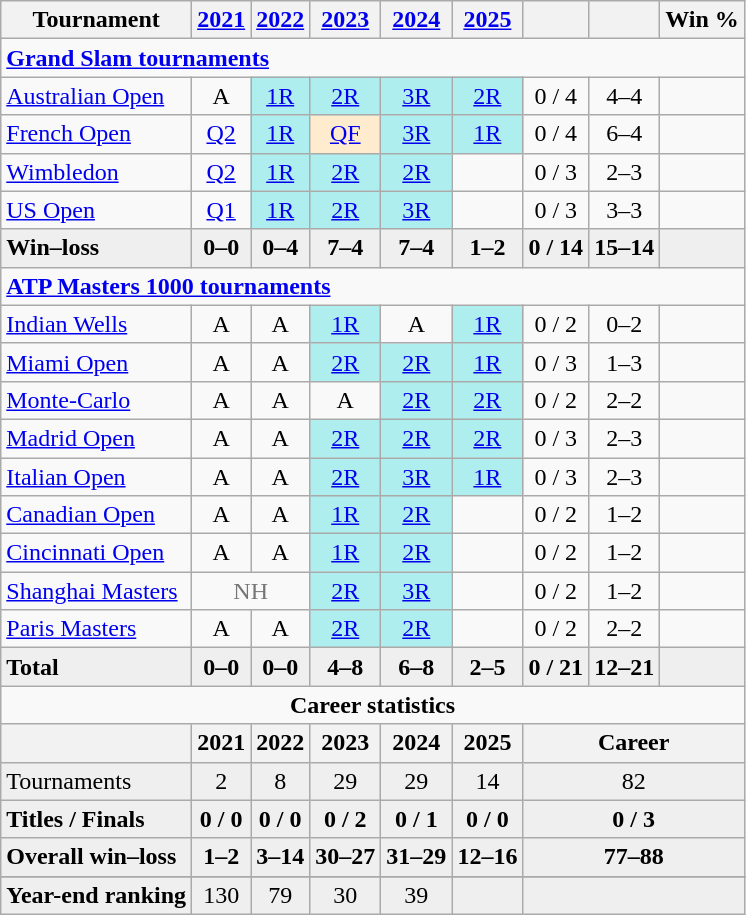<table class=wikitable nowrap style=text-align:center>
<tr>
<th>Tournament</th>
<th><a href='#'>2021</a></th>
<th><a href='#'>2022</a></th>
<th><a href='#'>2023</a></th>
<th><a href='#'>2024</a></th>
<th><a href='#'>2025</a></th>
<th></th>
<th></th>
<th>Win %</th>
</tr>
<tr>
<td colspan=10 align=left><strong><a href='#'>Grand Slam tournaments</a></strong></td>
</tr>
<tr>
<td align=left><a href='#'>Australian Open</a></td>
<td>A</td>
<td bgcolor=afeeee><a href='#'>1R</a></td>
<td bgcolor=afeeee><a href='#'>2R</a></td>
<td bgcolor=afeeee><a href='#'>3R</a></td>
<td bgcolor=afeeee><a href='#'>2R</a></td>
<td>0 / 4</td>
<td>4–4</td>
<td></td>
</tr>
<tr>
<td align=left><a href='#'>French Open</a></td>
<td><a href='#'>Q2</a></td>
<td bgcolor=afeeee><a href='#'>1R</a></td>
<td bgcolor=ffebcd><a href='#'>QF</a></td>
<td bgcolor=afeeee><a href='#'>3R</a></td>
<td bgcolor=afeeee><a href='#'>1R</a></td>
<td>0 / 4</td>
<td>6–4</td>
<td></td>
</tr>
<tr>
<td align=left><a href='#'>Wimbledon</a></td>
<td><a href='#'>Q2</a></td>
<td bgcolor=afeeee><a href='#'>1R</a></td>
<td bgcolor=afeeee><a href='#'>2R</a></td>
<td bgcolor=afeeee><a href='#'>2R</a></td>
<td></td>
<td>0 / 3</td>
<td>2–3</td>
<td></td>
</tr>
<tr>
<td align=left><a href='#'>US Open</a></td>
<td><a href='#'>Q1</a></td>
<td bgcolor=afeeee><a href='#'>1R</a></td>
<td bgcolor=afeeee><a href='#'>2R</a></td>
<td bgcolor=afeeee><a href='#'>3R</a></td>
<td></td>
<td>0 / 3</td>
<td>3–3</td>
<td></td>
</tr>
<tr style=font-weight:bold;background:#efefef>
<td style=text-align:left>Win–loss</td>
<td>0–0</td>
<td>0–4</td>
<td>7–4</td>
<td>7–4</td>
<td>1–2</td>
<td>0 / 14</td>
<td>15–14</td>
<td></td>
</tr>
<tr>
<td colspan=9 align=left><strong><a href='#'>ATP Masters 1000 tournaments</a></strong></td>
</tr>
<tr>
<td align=left><a href='#'>Indian Wells</a></td>
<td>A</td>
<td>A</td>
<td bgcolor=afeeee><a href='#'>1R</a></td>
<td>A</td>
<td bgcolor=afeeee><a href='#'>1R</a></td>
<td>0 / 2</td>
<td>0–2</td>
<td></td>
</tr>
<tr>
<td align=left><a href='#'>Miami Open</a></td>
<td>A</td>
<td>A</td>
<td bgcolor=afeeee><a href='#'>2R</a></td>
<td bgcolor=afeeee><a href='#'>2R</a></td>
<td bgcolor=afeeee><a href='#'>1R</a></td>
<td>0 / 3</td>
<td>1–3</td>
<td></td>
</tr>
<tr>
<td align=left><a href='#'>Monte-Carlo</a></td>
<td>A</td>
<td>A</td>
<td>A</td>
<td bgcolor=afeeee><a href='#'>2R</a></td>
<td bgcolor=afeeee><a href='#'>2R</a></td>
<td>0 / 2</td>
<td>2–2</td>
<td></td>
</tr>
<tr>
<td align=left><a href='#'>Madrid Open</a></td>
<td>A</td>
<td>A</td>
<td bgcolor=afeeee><a href='#'>2R</a></td>
<td bgcolor=afeeee><a href='#'>2R</a></td>
<td bgcolor=afeeee><a href='#'>2R</a></td>
<td>0 / 3</td>
<td>2–3</td>
<td></td>
</tr>
<tr>
<td align=left><a href='#'>Italian Open</a></td>
<td>A</td>
<td>A</td>
<td bgcolor=afeeee><a href='#'>2R</a></td>
<td bgcolor=afeeee><a href='#'>3R</a></td>
<td bgcolor=afeeee><a href='#'>1R</a></td>
<td>0 / 3</td>
<td>2–3</td>
<td></td>
</tr>
<tr>
<td align=left><a href='#'>Canadian Open</a></td>
<td>A</td>
<td>A</td>
<td bgcolor=afeeee><a href='#'>1R</a></td>
<td bgcolor=afeeee><a href='#'>2R</a></td>
<td></td>
<td>0 / 2</td>
<td>1–2</td>
<td></td>
</tr>
<tr>
<td align=left><a href='#'>Cincinnati Open</a></td>
<td>A</td>
<td>A</td>
<td bgcolor=afeeee><a href='#'>1R</a></td>
<td bgcolor=afeeee><a href='#'>2R</a></td>
<td></td>
<td>0 / 2</td>
<td>1–2</td>
<td></td>
</tr>
<tr>
<td align=left><a href='#'>Shanghai Masters</a></td>
<td colspan=2 style=color:#767676>NH</td>
<td bgcolor=afeeee><a href='#'>2R</a></td>
<td bgcolor=afeeee><a href='#'>3R</a></td>
<td></td>
<td>0 / 2</td>
<td>1–2</td>
<td></td>
</tr>
<tr>
<td align=left><a href='#'>Paris Masters</a></td>
<td>A</td>
<td>A</td>
<td bgcolor=afeeee><a href='#'>2R</a></td>
<td bgcolor=afeeee><a href='#'>2R</a></td>
<td></td>
<td>0 / 2</td>
<td>2–2</td>
<td></td>
</tr>
<tr style=background:#efefef>
<td align=left><strong>Total</strong></td>
<td><strong>0–0</strong></td>
<td><strong>0–0</strong></td>
<td><strong>4–8</strong></td>
<td><strong>6–8</strong></td>
<td><strong>2–5</strong></td>
<td><strong>0 / 21</strong></td>
<td><strong>12–21</strong></td>
<td><strong></strong></td>
</tr>
<tr>
<td colspan=9><strong>Career statistics</strong></td>
</tr>
<tr>
<th></th>
<th>2021</th>
<th>2022</th>
<th>2023</th>
<th>2024</th>
<th>2025</th>
<th colspan="4">Career</th>
</tr>
<tr bgcolor=efefef>
<td align=left>Tournaments</td>
<td>2</td>
<td>8</td>
<td>29</td>
<td>29</td>
<td>14</td>
<td colspan="3">82</td>
</tr>
<tr style=font-weight:bold;background:#efefef;>
<td style=text-align:left>Titles / Finals</td>
<td>0 / 0</td>
<td>0 / 0</td>
<td>0 / 2</td>
<td>0 / 1</td>
<td>0 / 0</td>
<td colspan="3">0 / 3</td>
</tr>
<tr style=font-weight:bold;background:#efefef;>
<td style=text-align:left>Overall win–loss</td>
<td>1–2</td>
<td>3–14</td>
<td>30–27</td>
<td>31–29</td>
<td>12–16</td>
<td colspan="3">77–88</td>
</tr>
<tr bgcolor=efefef>
</tr>
<tr style=background:#efefef>
<td align=left><strong>Year-end ranking</strong></td>
<td>130</td>
<td>79</td>
<td>30</td>
<td>39</td>
<td></td>
<td colspan="3"></td>
</tr>
</table>
